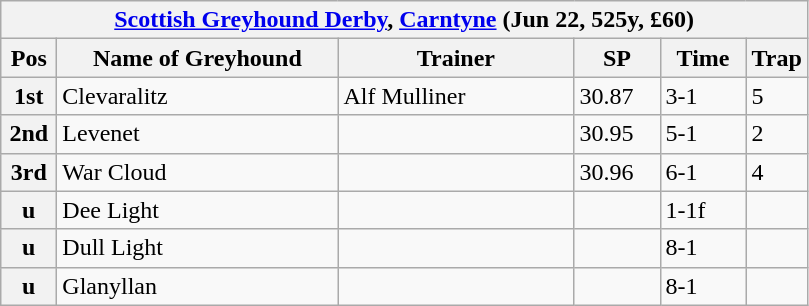<table class="wikitable">
<tr>
<th colspan="6"><a href='#'>Scottish Greyhound Derby</a>, <a href='#'>Carntyne</a> (Jun 22, 525y, £60)</th>
</tr>
<tr>
<th width=30>Pos</th>
<th width=180>Name of Greyhound</th>
<th width=150>Trainer</th>
<th width=50>SP</th>
<th width=50>Time</th>
<th width=30>Trap</th>
</tr>
<tr>
<th>1st</th>
<td>Clevaralitz</td>
<td>Alf Mulliner</td>
<td>30.87</td>
<td>3-1</td>
<td>5</td>
</tr>
<tr>
<th>2nd</th>
<td>Levenet</td>
<td></td>
<td>30.95</td>
<td>5-1</td>
<td>2</td>
</tr>
<tr>
<th>3rd</th>
<td>War Cloud</td>
<td></td>
<td>30.96</td>
<td>6-1</td>
<td>4</td>
</tr>
<tr>
<th>u</th>
<td>Dee Light</td>
<td></td>
<td></td>
<td>1-1f</td>
<td></td>
</tr>
<tr>
<th>u</th>
<td>Dull Light</td>
<td></td>
<td></td>
<td>8-1</td>
<td></td>
</tr>
<tr>
<th>u</th>
<td>Glanyllan</td>
<td></td>
<td></td>
<td>8-1</td>
<td></td>
</tr>
</table>
